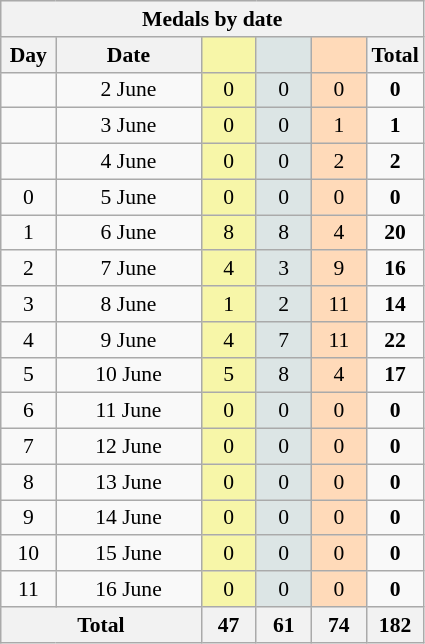<table class="wikitable" style="font-size:90%; text-align:center;">
<tr style="background:#efefef;">
<th colspan=6>Medals by date</th>
</tr>
<tr>
<th width=30>Day</th>
<th width=90>Date</th>
<th width=30 style="background:#F7F6A8;"></th>
<th width=30 style="background:#DCE5E5;"></th>
<th width=30 style="background:#FFDAB9;"></th>
<th width=30>Total</th>
</tr>
<tr>
<td></td>
<td>2 June</td>
<td style="background:#F7F6A8;">0</td>
<td style="background:#DCE5E5;">0</td>
<td style="background:#FFDAB9;">0</td>
<td><strong>0</strong></td>
</tr>
<tr>
<td></td>
<td>3 June</td>
<td style="background:#F7F6A8;">0</td>
<td style="background:#DCE5E5;">0</td>
<td style="background:#FFDAB9;">1</td>
<td><strong>1</strong></td>
</tr>
<tr>
<td></td>
<td>4 June</td>
<td style="background:#F7F6A8;">0</td>
<td style="background:#DCE5E5;">0</td>
<td style="background:#FFDAB9;">2</td>
<td><strong>2</strong></td>
</tr>
<tr>
<td>0</td>
<td>5 June</td>
<td style="background:#F7F6A8;">0</td>
<td style="background:#DCE5E5;">0</td>
<td style="background:#FFDAB9;">0</td>
<td><strong>0</strong></td>
</tr>
<tr>
<td>1</td>
<td>6 June</td>
<td style="background:#F7F6A8;">8</td>
<td style="background:#DCE5E5;">8</td>
<td style="background:#FFDAB9;">4</td>
<td><strong>20</strong></td>
</tr>
<tr>
<td>2</td>
<td>7 June</td>
<td style="background:#F7F6A8;">4</td>
<td style="background:#DCE5E5;">3</td>
<td style="background:#FFDAB9;">9</td>
<td><strong>16</strong></td>
</tr>
<tr>
<td>3</td>
<td>8 June</td>
<td style="background:#F7F6A8;">1</td>
<td style="background:#DCE5E5;">2</td>
<td style="background:#FFDAB9;">11</td>
<td><strong>14</strong></td>
</tr>
<tr>
<td>4</td>
<td>9 June</td>
<td style="background:#F7F6A8;">4</td>
<td style="background:#DCE5E5;">7</td>
<td style="background:#FFDAB9;">11</td>
<td><strong>22</strong></td>
</tr>
<tr>
<td>5</td>
<td>10 June</td>
<td style="background:#F7F6A8;">5</td>
<td style="background:#DCE5E5;">8</td>
<td style="background:#FFDAB9;">4</td>
<td><strong>17</strong></td>
</tr>
<tr>
<td>6</td>
<td>11 June</td>
<td style="background:#F7F6A8;">0</td>
<td style="background:#DCE5E5;">0</td>
<td style="background:#FFDAB9;">0</td>
<td><strong>0</strong></td>
</tr>
<tr>
<td>7</td>
<td>12 June</td>
<td style="background:#F7F6A8;">0</td>
<td style="background:#DCE5E5;">0</td>
<td style="background:#FFDAB9;">0</td>
<td><strong>0</strong></td>
</tr>
<tr>
<td>8</td>
<td>13 June</td>
<td style="background:#F7F6A8;">0</td>
<td style="background:#DCE5E5;">0</td>
<td style="background:#FFDAB9;">0</td>
<td><strong>0</strong></td>
</tr>
<tr>
<td>9</td>
<td>14 June</td>
<td style="background:#F7F6A8;">0</td>
<td style="background:#DCE5E5;">0</td>
<td style="background:#FFDAB9;">0</td>
<td><strong>0</strong></td>
</tr>
<tr>
<td>10</td>
<td>15 June</td>
<td style="background:#F7F6A8;">0</td>
<td style="background:#DCE5E5;">0</td>
<td style="background:#FFDAB9;">0</td>
<td><strong>0</strong></td>
</tr>
<tr>
<td>11</td>
<td>16 June</td>
<td style="background:#F7F6A8;">0</td>
<td style="background:#DCE5E5;">0</td>
<td style="background:#FFDAB9;">0</td>
<td><strong>0</strong></td>
</tr>
<tr>
<th colspan="2">Total</th>
<th>47</th>
<th>61</th>
<th>74</th>
<th>182</th>
</tr>
</table>
